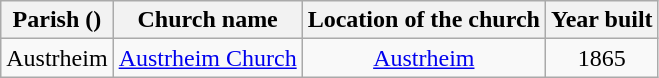<table class="wikitable" style="text-align:center">
<tr>
<th>Parish ()</th>
<th>Church name</th>
<th>Location of the church</th>
<th>Year built</th>
</tr>
<tr>
<td>Austrheim</td>
<td><a href='#'>Austrheim Church</a></td>
<td><a href='#'>Austrheim</a></td>
<td>1865</td>
</tr>
</table>
